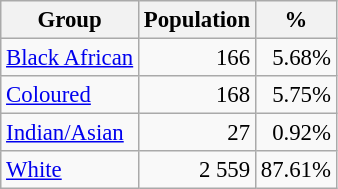<table class="wikitable" style="font-size: 95%; text-align: right">
<tr>
<th>Group</th>
<th>Population</th>
<th>%</th>
</tr>
<tr>
<td align=left><a href='#'>Black African</a></td>
<td>166</td>
<td>5.68%</td>
</tr>
<tr>
<td align=left><a href='#'>Coloured</a></td>
<td>168</td>
<td>5.75%</td>
</tr>
<tr>
<td align=left><a href='#'>Indian/Asian</a></td>
<td>27</td>
<td>0.92%</td>
</tr>
<tr>
<td align=left><a href='#'>White</a></td>
<td>2 559</td>
<td>87.61%</td>
</tr>
</table>
